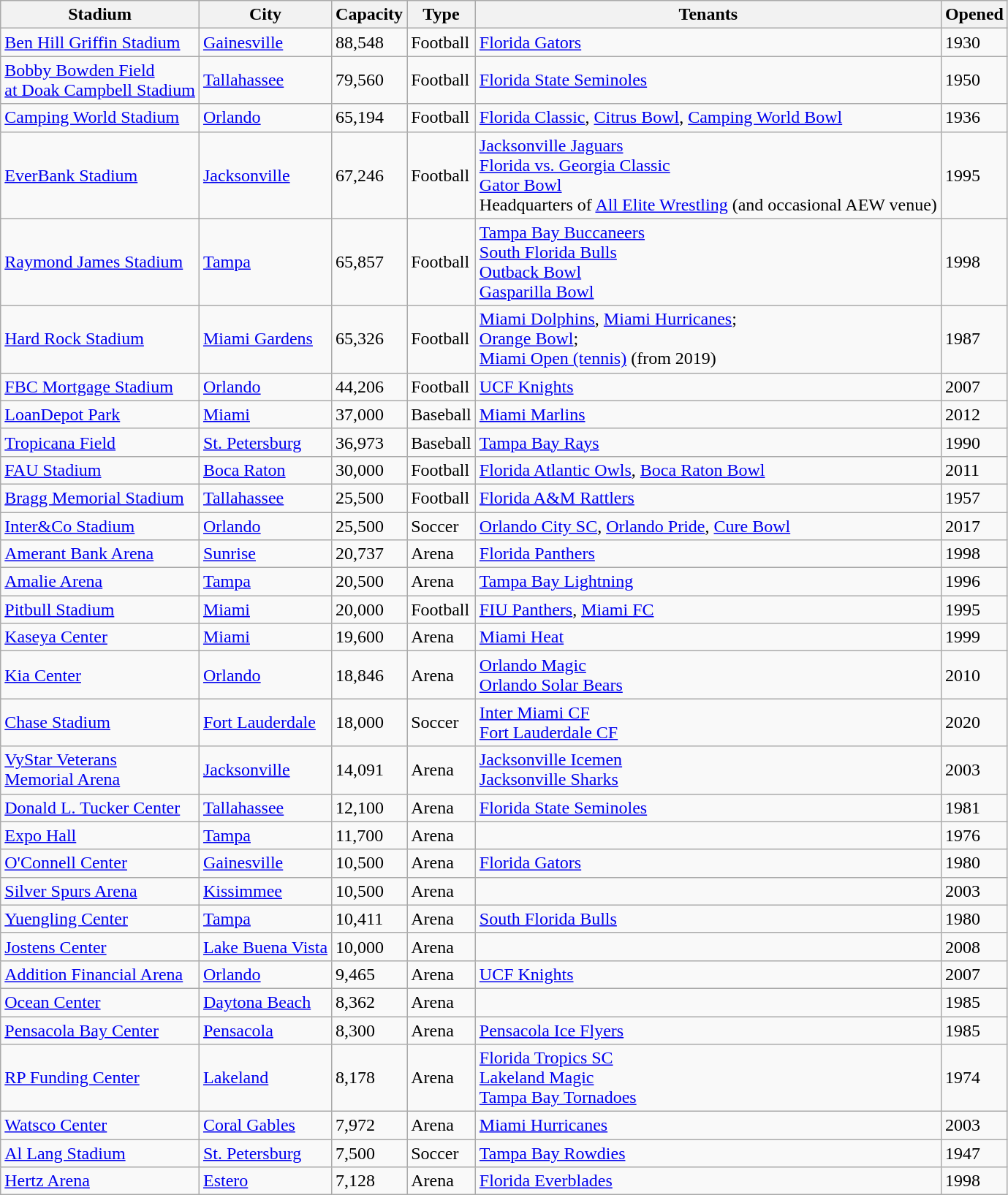<table class="wikitable sortable">
<tr>
<th>Stadium</th>
<th>City</th>
<th>Capacity</th>
<th>Type</th>
<th>Tenants</th>
<th>Opened</th>
</tr>
<tr>
<td><a href='#'>Ben Hill Griffin Stadium</a></td>
<td><a href='#'>Gainesville</a></td>
<td>88,548</td>
<td>Football</td>
<td><a href='#'>Florida Gators</a></td>
<td>1930</td>
</tr>
<tr>
<td><a href='#'>Bobby Bowden Field <br> at Doak Campbell Stadium</a></td>
<td><a href='#'>Tallahassee</a></td>
<td>79,560</td>
<td>Football</td>
<td><a href='#'>Florida State Seminoles</a></td>
<td>1950</td>
</tr>
<tr>
<td><a href='#'>Camping World Stadium</a></td>
<td><a href='#'>Orlando</a></td>
<td>65,194</td>
<td>Football</td>
<td><a href='#'>Florida Classic</a>, <a href='#'>Citrus Bowl</a>, <a href='#'>Camping World Bowl</a></td>
<td>1936</td>
</tr>
<tr>
<td><a href='#'>EverBank Stadium</a></td>
<td><a href='#'>Jacksonville</a></td>
<td>67,246</td>
<td>Football</td>
<td><a href='#'>Jacksonville Jaguars</a> <br> <a href='#'>Florida vs. Georgia Classic</a> <br> <a href='#'>Gator Bowl</a><br>Headquarters of <a href='#'>All Elite Wrestling</a> (and occasional AEW venue)</td>
<td>1995</td>
</tr>
<tr>
<td><a href='#'>Raymond James Stadium</a></td>
<td><a href='#'>Tampa</a></td>
<td>65,857</td>
<td>Football</td>
<td><a href='#'>Tampa Bay Buccaneers</a> <br><a href='#'>South Florida Bulls</a> <br> <a href='#'>Outback Bowl</a><br><a href='#'>Gasparilla Bowl</a></td>
<td>1998</td>
</tr>
<tr>
<td><a href='#'>Hard Rock Stadium</a></td>
<td><a href='#'>Miami Gardens</a></td>
<td>65,326</td>
<td>Football</td>
<td><a href='#'>Miami Dolphins</a>, <a href='#'>Miami Hurricanes</a>; <br> <a href='#'>Orange Bowl</a>; <br><a href='#'>Miami Open (tennis)</a> (from 2019)</td>
<td>1987</td>
</tr>
<tr>
<td><a href='#'>FBC Mortgage Stadium</a></td>
<td><a href='#'>Orlando</a></td>
<td>44,206</td>
<td>Football</td>
<td><a href='#'>UCF Knights</a></td>
<td>2007</td>
</tr>
<tr>
<td><a href='#'>LoanDepot Park</a></td>
<td><a href='#'>Miami</a></td>
<td>37,000</td>
<td>Baseball</td>
<td><a href='#'>Miami Marlins</a></td>
<td>2012</td>
</tr>
<tr>
<td><a href='#'>Tropicana Field</a></td>
<td><a href='#'>St. Petersburg</a></td>
<td>36,973</td>
<td>Baseball</td>
<td><a href='#'>Tampa Bay Rays</a></td>
<td>1990</td>
</tr>
<tr>
<td><a href='#'>FAU Stadium</a></td>
<td><a href='#'>Boca Raton</a></td>
<td>30,000</td>
<td>Football</td>
<td><a href='#'>Florida Atlantic Owls</a>, <a href='#'>Boca Raton Bowl</a></td>
<td>2011</td>
</tr>
<tr>
<td><a href='#'>Bragg Memorial Stadium</a></td>
<td><a href='#'>Tallahassee</a></td>
<td>25,500</td>
<td>Football</td>
<td><a href='#'>Florida A&M Rattlers</a></td>
<td>1957</td>
</tr>
<tr>
<td><a href='#'>Inter&Co Stadium</a></td>
<td><a href='#'>Orlando</a></td>
<td>25,500</td>
<td>Soccer</td>
<td><a href='#'>Orlando City SC</a>, <a href='#'>Orlando Pride</a>, <a href='#'>Cure Bowl</a></td>
<td>2017</td>
</tr>
<tr>
<td><a href='#'>Amerant Bank Arena</a></td>
<td><a href='#'>Sunrise</a></td>
<td>20,737</td>
<td>Arena</td>
<td><a href='#'>Florida Panthers</a></td>
<td>1998</td>
</tr>
<tr>
<td><a href='#'>Amalie Arena</a></td>
<td><a href='#'>Tampa</a></td>
<td>20,500</td>
<td>Arena</td>
<td><a href='#'>Tampa Bay Lightning</a></td>
<td>1996</td>
</tr>
<tr>
<td><a href='#'>Pitbull Stadium</a></td>
<td><a href='#'>Miami</a></td>
<td>20,000</td>
<td>Football</td>
<td><a href='#'>FIU Panthers</a>, <a href='#'>Miami FC</a></td>
<td>1995</td>
</tr>
<tr>
<td><a href='#'>Kaseya Center</a></td>
<td><a href='#'>Miami</a></td>
<td>19,600</td>
<td>Arena</td>
<td><a href='#'>Miami Heat</a></td>
<td>1999</td>
</tr>
<tr>
<td><a href='#'>Kia Center</a></td>
<td><a href='#'>Orlando</a></td>
<td>18,846</td>
<td>Arena</td>
<td><a href='#'>Orlando Magic</a> <br> <a href='#'>Orlando Solar Bears</a></td>
<td>2010</td>
</tr>
<tr>
<td><a href='#'>Chase Stadium</a></td>
<td><a href='#'>Fort Lauderdale</a></td>
<td>18,000</td>
<td>Soccer</td>
<td><a href='#'>Inter Miami CF</a><br><a href='#'>Fort Lauderdale CF</a></td>
<td>2020</td>
</tr>
<tr>
<td><a href='#'>VyStar Veterans <br> Memorial Arena</a></td>
<td><a href='#'>Jacksonville</a></td>
<td>14,091</td>
<td>Arena</td>
<td><a href='#'>Jacksonville Icemen</a><br><a href='#'>Jacksonville Sharks</a></td>
<td>2003</td>
</tr>
<tr>
<td><a href='#'>Donald L. Tucker Center</a></td>
<td><a href='#'>Tallahassee</a></td>
<td>12,100</td>
<td>Arena</td>
<td><a href='#'>Florida State Seminoles</a></td>
<td>1981</td>
</tr>
<tr>
<td><a href='#'>Expo Hall</a></td>
<td><a href='#'>Tampa</a></td>
<td>11,700</td>
<td>Arena</td>
<td></td>
<td>1976</td>
</tr>
<tr>
<td><a href='#'>O'Connell Center</a></td>
<td><a href='#'>Gainesville</a></td>
<td>10,500</td>
<td>Arena</td>
<td><a href='#'>Florida Gators</a></td>
<td>1980</td>
</tr>
<tr>
<td><a href='#'>Silver Spurs Arena</a></td>
<td><a href='#'>Kissimmee</a></td>
<td>10,500</td>
<td>Arena</td>
<td></td>
<td>2003</td>
</tr>
<tr>
<td><a href='#'>Yuengling Center</a></td>
<td><a href='#'>Tampa</a></td>
<td>10,411</td>
<td>Arena</td>
<td><a href='#'>South Florida Bulls</a></td>
<td>1980</td>
</tr>
<tr>
<td><a href='#'>Jostens Center</a></td>
<td><a href='#'>Lake Buena Vista</a></td>
<td>10,000</td>
<td>Arena</td>
<td></td>
<td>2008</td>
</tr>
<tr>
<td><a href='#'>Addition Financial Arena</a></td>
<td><a href='#'>Orlando</a></td>
<td>9,465</td>
<td>Arena</td>
<td><a href='#'>UCF Knights</a></td>
<td>2007</td>
</tr>
<tr>
<td><a href='#'>Ocean Center</a></td>
<td><a href='#'>Daytona Beach</a></td>
<td>8,362</td>
<td>Arena</td>
<td></td>
<td>1985</td>
</tr>
<tr>
<td><a href='#'>Pensacola Bay Center</a></td>
<td><a href='#'>Pensacola</a></td>
<td>8,300</td>
<td>Arena</td>
<td><a href='#'>Pensacola Ice Flyers</a></td>
<td>1985</td>
</tr>
<tr>
<td><a href='#'>RP Funding Center</a></td>
<td><a href='#'>Lakeland</a></td>
<td>8,178</td>
<td>Arena</td>
<td><a href='#'>Florida Tropics SC</a><br><a href='#'>Lakeland Magic</a><br><a href='#'>Tampa Bay Tornadoes</a></td>
<td>1974</td>
</tr>
<tr>
<td><a href='#'>Watsco Center</a></td>
<td><a href='#'>Coral Gables</a></td>
<td>7,972</td>
<td>Arena</td>
<td><a href='#'>Miami Hurricanes</a></td>
<td>2003</td>
</tr>
<tr>
<td><a href='#'>Al Lang Stadium</a></td>
<td><a href='#'>St. Petersburg</a></td>
<td>7,500</td>
<td>Soccer</td>
<td><a href='#'>Tampa Bay Rowdies</a></td>
<td>1947</td>
</tr>
<tr>
<td><a href='#'>Hertz Arena</a></td>
<td><a href='#'>Estero</a></td>
<td>7,128</td>
<td>Arena</td>
<td><a href='#'>Florida Everblades</a></td>
<td>1998</td>
</tr>
</table>
